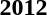<table>
<tr>
<td><strong>2012</strong><br></td>
</tr>
</table>
